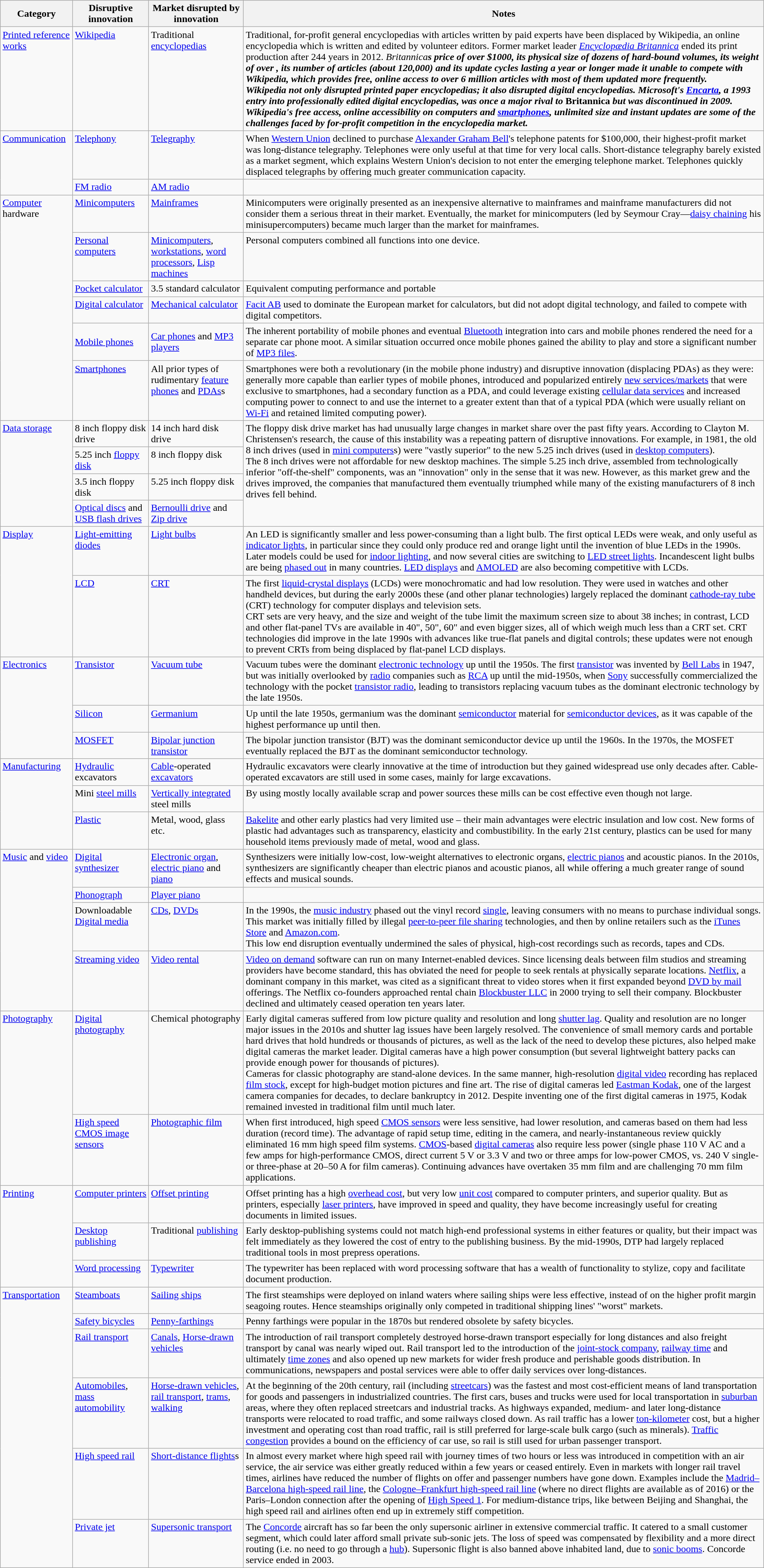<table class="wikitable">
<tr>
<th>Category</th>
<th>Disruptive innovation</th>
<th>Market disrupted by innovation</th>
<th>Notes</th>
</tr>
<tr style="vertical-align: top;">
<td><a href='#'>Printed reference works</a></td>
<td><a href='#'>Wikipedia</a></td>
<td>Traditional <a href='#'>encyclopedias</a></td>
<td>Traditional, for-profit general encyclopedias with articles written by paid experts have been displaced by Wikipedia, an online encyclopedia which is written and edited by volunteer editors. Former market leader <em><a href='#'>Encyclopædia Britannica</a></em> ended its print production after 244 years in 2012. <em>Britannica<strong>s price of over $1000, its physical size of dozens of hard-bound volumes, its weight of over , its number of articles (about 120,000) and its update cycles lasting a year or longer made it unable to compete with Wikipedia, which provides free, online access to over 6 million articles with most of them updated more frequently.<br>Wikipedia not only disrupted printed paper encyclopedias; it also disrupted digital encyclopedias. Microsoft's <a href='#'>Encarta</a>, a 1993 entry into professionally edited digital encyclopedias, was once a major rival to </em>Britannica<em> but was discontinued in 2009.  Wikipedia's free access, online accessibility on computers and <a href='#'>smartphones</a>, unlimited size and instant updates are some of the challenges faced by for-profit competition in the encyclopedia market.</td>
</tr>
<tr style="vertical-align: top;">
<td rowspan="2"><a href='#'>Communication</a></td>
<td><a href='#'>Telephony</a></td>
<td><a href='#'>Telegraphy</a></td>
<td>When <a href='#'>Western Union</a> declined to purchase <a href='#'>Alexander Graham Bell</a>'s telephone patents for $100,000, their highest-profit market was long-distance telegraphy. Telephones were only useful at that time for very local calls. Short-distance telegraphy barely existed as a market segment, which explains Western Union's decision to not enter the emerging telephone market. Telephones quickly displaced telegraphs by offering much greater communication capacity.</td>
</tr>
<tr>
<td><a href='#'>FM radio</a></td>
<td><a href='#'>AM radio</a></td>
</tr>
<tr style="vertical-align: top;">
<td rowspan="6"><a href='#'>Computer</a> hardware</td>
<td><a href='#'>Minicomputers</a></td>
<td><a href='#'>Mainframes</a></td>
<td>Minicomputers were originally presented as an inexpensive alternative to mainframes and mainframe manufacturers did not consider them a serious threat in their market. Eventually, the market for minicomputers (led by Seymour Cray—<a href='#'>daisy chaining</a> his minisupercomputers) became much larger than the market for mainframes.</td>
</tr>
<tr style="vertical-align: top;">
<td><a href='#'>Personal computers</a></td>
<td><a href='#'>Minicomputers</a>, <a href='#'>workstations</a>, <a href='#'>word processors</a>, <a href='#'>Lisp machines</a></td>
<td>Personal computers combined all functions into one device.</td>
</tr>
<tr style="vertical-align: top;">
<td><a href='#'>Pocket calculator</a></td>
<td>3.5 standard calculator</td>
<td>Equivalent computing performance and portable</td>
</tr>
<tr style="vertical-align: top;">
<td><a href='#'>Digital calculator</a></td>
<td><a href='#'>Mechanical calculator</a></td>
<td><a href='#'>Facit AB</a> used to dominate the European market for calculators, but did not adopt digital technology, and failed to compete with digital competitors.</td>
</tr>
<tr>
<td><a href='#'>Mobile phones</a></td>
<td><a href='#'>Car phones</a> and <a href='#'>MP3 players</a></td>
<td>The inherent portability of mobile phones and eventual <a href='#'>Bluetooth</a> integration into cars and mobile phones rendered the need for a separate car phone moot. A similar situation occurred once mobile phones gained the ability to play and store a significant number of <a href='#'>MP3 files</a>.</td>
</tr>
<tr style="vertical-align: top;">
<td><a href='#'>Smartphones</a></td>
<td>All prior types of rudimentary <a href='#'>feature phones</a> and <a href='#'>PDAs</a>s</td>
<td>Smartphones were both a revolutionary (in the mobile phone industry) and disruptive innovation (displacing PDAs) as they were: generally more capable than earlier types of mobile phones, introduced and popularized entirely <a href='#'>new services/markets</a> that were exclusive to smartphones, had a secondary function as a PDA, and could leverage existing <a href='#'>cellular data services</a> and increased computing power to connect to and use the internet to a greater extent than that of a typical PDA (which were usually reliant on <a href='#'>Wi-Fi</a> and retained limited computing power).</td>
</tr>
<tr style="vertical-align: top;">
<td rowspan="4"><a href='#'>Data storage</a></td>
<td>8 inch floppy disk drive</td>
<td>14 inch hard disk drive</td>
<td rowspan="4">The floppy disk drive market has had unusually large changes in market share over the past fifty years. According to Clayton M. Christensen's research, the cause of this instability was a repeating pattern of disruptive innovations. For example, in 1981, the old 8 inch drives (used in <a href='#'>mini computers</a>s)  were "vastly superior" to the new 5.25 inch drives (used in <a href='#'>desktop computers</a>).<br>The 8 inch drives were not affordable for new desktop machines. The simple 5.25 inch drive, assembled from technologically inferior "off-the-shelf" components, was an "innovation" only in the sense that it was new. However, as this market grew and the drives improved, the companies that manufactured them eventually triumphed while many of the existing manufacturers of 8 inch drives fell behind.</td>
</tr>
<tr style="vertical-align: top;">
<td>5.25 inch <a href='#'>floppy disk</a></td>
<td>8 inch floppy disk</td>
</tr>
<tr style="vertical-align: top;">
<td>3.5 inch floppy disk</td>
<td>5.25 inch floppy disk</td>
</tr>
<tr style="vertical-align: top;">
<td><a href='#'>Optical discs</a> and <a href='#'>USB flash drives</a></td>
<td><a href='#'>Bernoulli drive</a> and <a href='#'>Zip drive</a></td>
</tr>
<tr style="vertical-align: top;">
<td rowspan="2"><a href='#'>Display</a></td>
<td><a href='#'>Light-emitting diodes</a></td>
<td><a href='#'>Light bulbs</a></td>
<td>An LED is significantly smaller and less power-consuming than a light bulb. The first optical LEDs were weak, and only useful as <a href='#'>indicator lights</a>, in particular since they could only produce red and orange light until the invention of blue LEDs in the 1990s. Later models could be used for <a href='#'>indoor lighting</a>, and now several cities are switching to <a href='#'>LED street lights</a>. Incandescent light bulbs are being <a href='#'>phased out</a> in many countries. <a href='#'>LED displays</a> and <a href='#'>AMOLED</a> are also becoming competitive with LCDs.</td>
</tr>
<tr style="vertical-align: top;">
<td><a href='#'>LCD</a></td>
<td><a href='#'>CRT</a></td>
<td>The first <a href='#'>liquid-crystal displays</a> (LCDs) were monochromatic and had low resolution. They were used in watches and other handheld devices, but during the early 2000s these (and other planar technologies) largely replaced the dominant <a href='#'>cathode-ray tube</a> (CRT) technology for computer displays and television sets.<br>CRT sets are very heavy, and the size and weight of the tube limit the maximum screen size to about 38 inches; in contrast, LCD and other flat-panel TVs are available in 40", 50", 60" and even bigger sizes, all of which weigh much less than a CRT set. CRT technologies did improve in the late 1990s with advances like true-flat panels and digital controls; these updates were not enough to prevent CRTs from being displaced by flat-panel LCD displays.</td>
</tr>
<tr style="vertical-align: top;">
<td rowspan="3"><a href='#'>Electronics</a></td>
<td><a href='#'>Transistor</a></td>
<td><a href='#'>Vacuum tube</a></td>
<td>Vacuum tubes were the dominant <a href='#'>electronic technology</a> up until the 1950s. The first <a href='#'>transistor</a> was invented by <a href='#'>Bell Labs</a> in 1947, but was initially overlooked by <a href='#'>radio</a> companies such as <a href='#'>RCA</a> up until the mid-1950s, when <a href='#'>Sony</a> successfully commercialized the technology with the pocket <a href='#'>transistor radio</a>, leading to transistors replacing vacuum tubes as the dominant electronic technology by the late 1950s.</td>
</tr>
<tr style="vertical-align: top;">
<td><a href='#'>Silicon</a></td>
<td><a href='#'>Germanium</a></td>
<td>Up until the late 1950s, germanium was the dominant <a href='#'>semiconductor</a> material for <a href='#'>semiconductor devices</a>, as it was capable of the highest performance up until then.</td>
</tr>
<tr style="vertical-align: top;">
<td><a href='#'>MOSFET</a></td>
<td><a href='#'>Bipolar junction transistor</a></td>
<td>The bipolar junction transistor (BJT) was the dominant semiconductor device up until the 1960s. In the 1970s, the MOSFET eventually replaced the BJT as the dominant semiconductor technology.</td>
</tr>
<tr style="vertical-align: top;">
<td rowspan="3"><a href='#'>Manufacturing</a></td>
<td><a href='#'>Hydraulic</a> excavators</td>
<td><a href='#'>Cable</a>-operated <a href='#'>excavators</a></td>
<td>Hydraulic excavators were clearly innovative at the time of introduction but they gained widespread use only decades after. Cable-operated excavators are still used in some cases, mainly for large excavations.</td>
</tr>
<tr style="vertical-align: top;">
<td>Mini <a href='#'>steel mills</a></td>
<td><a href='#'>Vertically integrated</a> steel mills</td>
<td>By using mostly locally available scrap and power sources these mills can be cost effective even though not large.</td>
</tr>
<tr style="vertical-align: top;">
<td><a href='#'>Plastic</a></td>
<td>Metal, wood, glass etc.</td>
<td><a href='#'>Bakelite</a> and other early plastics had very limited use – their main advantages were electric insulation and low cost. New forms of plastic had advantages such as transparency, elasticity and combustibility. In the early 21st century, plastics can be used for many household items previously made of metal, wood and glass.</td>
</tr>
<tr style="vertical-align: top;">
<td rowspan="4"><a href='#'>Music</a> and <a href='#'>video</a></td>
<td><a href='#'>Digital synthesizer</a></td>
<td><a href='#'>Electronic organ</a>, <a href='#'>electric piano</a> and <a href='#'>piano</a></td>
<td>Synthesizers were initially low-cost, low-weight alternatives to electronic organs, <a href='#'>electric pianos</a> and acoustic pianos. In the 2010s, synthesizers are significantly cheaper than electric pianos and acoustic pianos, all while offering a much greater range of sound effects and musical sounds.</td>
</tr>
<tr style="vertical-align: top;">
<td><a href='#'>Phonograph</a></td>
<td><a href='#'>Player piano</a></td>
</tr>
<tr style="vertical-align: top;">
<td>Downloadable <a href='#'>Digital media</a></td>
<td><a href='#'>CDs</a>, <a href='#'>DVDs</a></td>
<td>In the 1990s, the <a href='#'>music industry</a> phased out the vinyl record <a href='#'>single</a>, leaving consumers with no means to purchase individual songs. This market was initially filled by illegal <a href='#'>peer-to-peer file sharing</a> technologies, and then by online retailers such as the <a href='#'>iTunes Store</a> and <a href='#'>Amazon.com</a>.<br>This low end disruption eventually undermined the sales of physical, high-cost recordings such as records, tapes and CDs.</td>
</tr>
<tr style="vertical-align: top;">
<td><a href='#'>Streaming video</a></td>
<td><a href='#'>Video rental</a></td>
<td><a href='#'>Video on demand</a> software can run on many Internet-enabled devices. Since licensing deals between film studios and streaming providers have become standard, this has obviated the need for people to seek rentals at physically separate locations. <a href='#'>Netflix</a>, a dominant company in this market, was cited as a significant threat to video stores when it first expanded beyond <a href='#'>DVD by mail</a> offerings. The Netflix co-founders approached rental chain <a href='#'>Blockbuster LLC</a> in 2000 trying to sell their company. Blockbuster declined and ultimately ceased operation ten years later.</td>
</tr>
<tr style="vertical-align: top;">
<td rowspan="2"><a href='#'>Photography</a></td>
<td><a href='#'>Digital photography</a></td>
<td>Chemical photography</td>
<td>Early digital cameras suffered from low picture quality and resolution and long <a href='#'>shutter lag</a>. Quality and resolution are no longer major issues in the 2010s and shutter lag issues have been largely resolved. The convenience of small memory cards and portable hard drives that hold hundreds or thousands of pictures, as well as the lack of the need to develop these pictures, also helped make digital cameras the market leader. Digital cameras have a high power consumption (but several lightweight battery packs can provide enough power for thousands of pictures).<br>Cameras for classic photography are stand-alone devices. In the same manner, high-resolution <a href='#'>digital video</a> recording has replaced <a href='#'>film stock</a>, except for high-budget motion pictures and fine art. The rise of digital cameras led <a href='#'>Eastman Kodak</a>, one of the largest camera companies for decades, to declare bankruptcy in 2012. Despite inventing one of the first digital cameras in 1975, Kodak remained invested in traditional film until much later.</td>
</tr>
<tr style="vertical-align: top;">
<td><a href='#'>High speed</a> <a href='#'>CMOS image sensors</a></td>
<td><a href='#'>Photographic film</a></td>
<td>When first introduced, high speed <a href='#'>CMOS sensors</a> were less sensitive, had lower resolution, and cameras based on them had less duration (record time). The advantage of rapid setup time, editing in the camera, and nearly-instantaneous review quickly eliminated 16 mm high speed film systems. <a href='#'>CMOS</a>-based <a href='#'>digital cameras</a> also require less power (single phase 110 V AC and a few amps for high-performance CMOS, direct current 5 V or 3.3 V and two or three amps for low-power CMOS, vs. 240 V single- or three-phase at 20–50 A for film cameras). Continuing advances have overtaken 35 mm film and are challenging 70 mm film applications.<br></td>
</tr>
<tr style="vertical-align: top;">
<td rowspan="3"><a href='#'>Printing</a></td>
<td><a href='#'>Computer printers</a></td>
<td><a href='#'>Offset printing</a></td>
<td>Offset printing has a high <a href='#'>overhead cost</a>, but very low <a href='#'>unit cost</a> compared to computer printers, and superior quality. But as printers, especially <a href='#'>laser printers</a>, have improved in speed and quality, they have become increasingly useful for creating documents in limited issues.</td>
</tr>
<tr style="vertical-align: top;">
<td><a href='#'>Desktop publishing</a></td>
<td>Traditional <a href='#'>publishing</a></td>
<td>Early desktop-publishing systems could not match high-end professional systems in either features or quality, but their impact was felt immediately as they lowered the cost of entry to the publishing business. By the mid-1990s, DTP had largely replaced traditional tools in most prepress operations.</td>
</tr>
<tr style="vertical-align: top;">
<td><a href='#'>Word processing</a></td>
<td><a href='#'>Typewriter</a></td>
<td>The typewriter has been replaced with word processing software that has a wealth of functionality to stylize, copy and facilitate document production.</td>
</tr>
<tr style="vertical-align: top;">
<td rowspan="7"><a href='#'>Transportation</a></td>
<td><a href='#'>Steamboats</a></td>
<td><a href='#'>Sailing ships</a></td>
<td>The first steamships were deployed on inland waters where sailing ships were less effective, instead of on the higher profit margin seagoing routes. Hence steamships originally only competed in traditional shipping lines' "worst" markets.</td>
</tr>
<tr style="vertical-align: top;">
<td><a href='#'>Safety bicycles</a></td>
<td><a href='#'>Penny-farthings</a></td>
<td>Penny farthings were popular in the 1870s but rendered obsolete by safety bicycles.</td>
</tr>
<tr style="vertical-align: top;">
<td><a href='#'>Rail transport</a></td>
<td><a href='#'>Canals</a>, <a href='#'>Horse-drawn vehicles</a></td>
<td>The introduction of rail transport completely destroyed horse-drawn transport especially for long distances and also freight transport by canal was nearly wiped out. Rail transport led to the introduction of the <a href='#'>joint-stock company</a>, <a href='#'>railway time</a> and ultimately <a href='#'>time zones</a> and also opened up new markets for wider fresh produce and perishable goods distribution. In communications, newspapers and postal services were able to offer daily services over long-distances.</td>
</tr>
<tr style="vertical-align: top;">
<td><a href='#'>Automobiles</a>, <a href='#'>mass automobility</a></td>
<td><a href='#'>Horse-drawn vehicles</a>, <a href='#'>rail transport</a>, <a href='#'>trams</a>, <a href='#'>walking</a></td>
<td>At the beginning of the 20th century, rail (including <a href='#'>streetcars</a>) was the fastest and most cost-efficient means of land transportation for goods and passengers in industrialized countries. The first cars, buses and trucks were used for local transportation in <a href='#'>suburban</a> areas, where they often replaced streetcars and industrial tracks. As highways expanded, medium- and later long-distance transports were relocated to road traffic, and some railways closed down. As rail traffic has a lower <a href='#'>ton-kilometer</a> cost, but a higher investment and operating cost than road traffic, rail is still preferred for large-scale bulk cargo (such as minerals). <a href='#'>Traffic congestion</a> provides a bound on the efficiency of car use, so rail is still used for urban passenger transport.</td>
</tr>
<tr style="vertical-align: top;">
<td><a href='#'>High speed rail</a></td>
<td><a href='#'>Short-distance flights</a>s</td>
<td>In almost every market where high speed rail with journey times of two hours or less was introduced in competition with an air service, the air service was either greatly reduced within a few years or ceased entirely. Even in markets with longer rail travel times, airlines have reduced the number of flights on offer and passenger numbers have gone down. Examples include the <a href='#'>Madrid–Barcelona high-speed rail line</a>, the <a href='#'>Cologne–Frankfurt high-speed rail line</a> (where no direct flights are available as of 2016) or the Paris–London connection after the opening of <a href='#'>High Speed 1</a>. For medium-distance trips, like between Beijing and Shanghai, the high speed rail and airlines often end up in extremely stiff competition.</td>
</tr>
<tr style="vertical-align: top;">
<td><a href='#'>Private jet</a></td>
<td><a href='#'>Supersonic transport</a></td>
<td>The <a href='#'>Concorde</a> aircraft has so far been the only supersonic airliner in extensive commercial traffic. It catered to a small customer segment, which could later afford small private sub-sonic jets. The loss of speed was compensated by flexibility and a more direct routing (i.e. no need to go through a <a href='#'>hub</a>). Supersonic flight is also banned above inhabited land, due to <a href='#'>sonic booms</a>. Concorde service ended in 2003.</td>
</tr>
</table>
